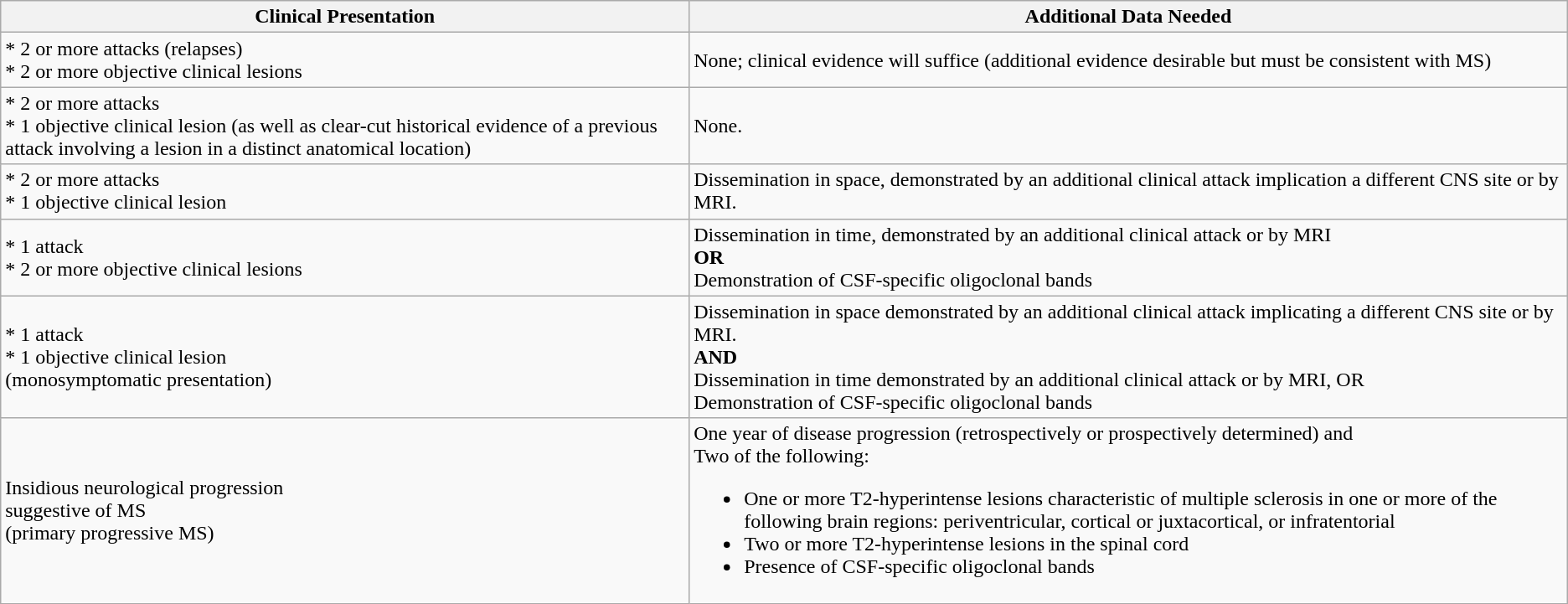<table class="wikitable">
<tr>
<th>Clinical Presentation</th>
<th>Additional Data Needed</th>
</tr>
<tr>
<td>* 2 or more attacks (relapses) <br>   * 2 or more objective clinical lesions</td>
<td>None; clinical evidence will suffice (additional evidence desirable but must be consistent with MS)</td>
</tr>
<tr>
<td>* 2 or more attacks <br> * 1 objective clinical lesion (as well as clear-cut historical evidence of a previous attack involving a lesion in a distinct anatomical location)</td>
<td>None.</td>
</tr>
<tr>
<td>* 2 or more attacks <br> * 1 objective clinical lesion</td>
<td>Dissemination in space, demonstrated by an additional clinical attack implication a different CNS site or by MRI.</td>
</tr>
<tr>
<td>* 1 attack <br> * 2 or more objective clinical lesions</td>
<td>Dissemination in time, demonstrated by an additional clinical attack or by MRI<br><strong>OR</strong><br>Demonstration of CSF-specific oligoclonal bands</td>
</tr>
<tr>
<td>* 1 attack <br> * 1 objective clinical lesion <br>(monosymptomatic presentation)</td>
<td>Dissemination in space demonstrated by an additional clinical attack implicating a different CNS site or by MRI.<br><strong>AND</strong><br>Dissemination in time demonstrated by an additional clinical attack or by MRI, OR<br>Demonstration of CSF-specific oligoclonal bands</td>
</tr>
<tr>
<td>Insidious neurological progression<br> suggestive of MS<br> (primary progressive MS)</td>
<td>One year of disease progression (retrospectively or prospectively determined) and<br>Two of the following:<ul><li>One or more T2-hyperintense lesions characteristic of multiple sclerosis in one or more of the following brain regions: periventricular, cortical or juxtacortical, or infratentorial</li><li>Two or more T2-hyperintense lesions in the spinal cord</li><li>Presence of CSF-specific oligoclonal bands</li></ul></td>
</tr>
</table>
